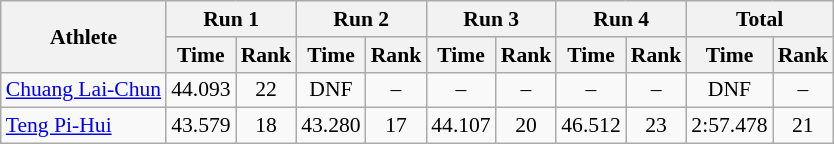<table class="wikitable" border="1" style="font-size:90%">
<tr>
<th rowspan="2">Athlete</th>
<th colspan="2">Run 1</th>
<th colspan="2">Run 2</th>
<th colspan="2">Run 3</th>
<th colspan="2">Run 4</th>
<th colspan="2">Total</th>
</tr>
<tr>
<th>Time</th>
<th>Rank</th>
<th>Time</th>
<th>Rank</th>
<th>Time</th>
<th>Rank</th>
<th>Time</th>
<th>Rank</th>
<th>Time</th>
<th>Rank</th>
</tr>
<tr>
<td><a href='#'>Chuang Lai-Chun</a></td>
<td align="center">44.093</td>
<td align="center">22</td>
<td align="center">DNF</td>
<td align="center">–</td>
<td align="center">–</td>
<td align="center">–</td>
<td align="center">–</td>
<td align="center">–</td>
<td align="center">DNF</td>
<td align="center">–</td>
</tr>
<tr>
<td><a href='#'>Teng Pi-Hui</a></td>
<td align="center">43.579</td>
<td align="center">18</td>
<td align="center">43.280</td>
<td align="center">17</td>
<td align="center">44.107</td>
<td align="center">20</td>
<td align="center">46.512</td>
<td align="center">23</td>
<td align="center">2:57.478</td>
<td align="center">21</td>
</tr>
</table>
